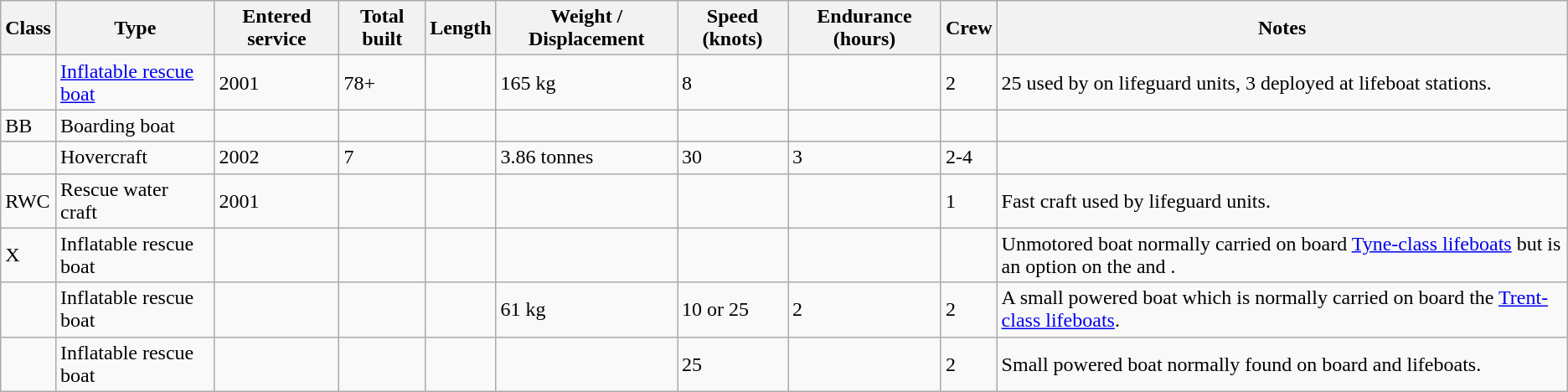<table class="wikitable sortable">
<tr>
<th>Class</th>
<th>Type</th>
<th>Entered service</th>
<th>Total built</th>
<th>Length</th>
<th>Weight / Displacement</th>
<th>Speed (knots)</th>
<th>Endurance (hours)</th>
<th>Crew</th>
<th>Notes</th>
</tr>
<tr>
<td></td>
<td><a href='#'>Inflatable rescue boat</a></td>
<td>2001</td>
<td>78+</td>
<td></td>
<td>165 kg</td>
<td>8</td>
<td></td>
<td>2</td>
<td>25 used by on lifeguard units, 3 deployed at lifeboat stations.</td>
</tr>
<tr>
<td>BB</td>
<td>Boarding boat</td>
<td></td>
<td></td>
<td></td>
<td></td>
<td></td>
<td></td>
<td></td>
<td></td>
</tr>
<tr>
<td></td>
<td>Hovercraft</td>
<td>2002</td>
<td>7</td>
<td></td>
<td>3.86 tonnes</td>
<td>30</td>
<td>3</td>
<td>2-4</td>
<td></td>
</tr>
<tr>
<td>RWC</td>
<td>Rescue water craft</td>
<td>2001</td>
<td></td>
<td></td>
<td></td>
<td></td>
<td></td>
<td>1</td>
<td>Fast craft used by lifeguard units.</td>
</tr>
<tr>
<td>X</td>
<td>Inflatable rescue boat</td>
<td></td>
<td></td>
<td></td>
<td></td>
<td></td>
<td></td>
<td></td>
<td>Unmotored boat normally carried on board <a href='#'>Tyne-class lifeboats</a> but is an option on the  and .</td>
</tr>
<tr>
<td></td>
<td>Inflatable rescue boat</td>
<td></td>
<td></td>
<td></td>
<td>61 kg</td>
<td>10 or 25</td>
<td>2</td>
<td>2</td>
<td>A small powered boat which is normally carried on board the <a href='#'>Trent-class lifeboats</a>.</td>
</tr>
<tr>
<td></td>
<td>Inflatable rescue boat</td>
<td></td>
<td></td>
<td></td>
<td></td>
<td>25</td>
<td></td>
<td>2</td>
<td>Small powered boat normally found on board  and  lifeboats.</td>
</tr>
</table>
